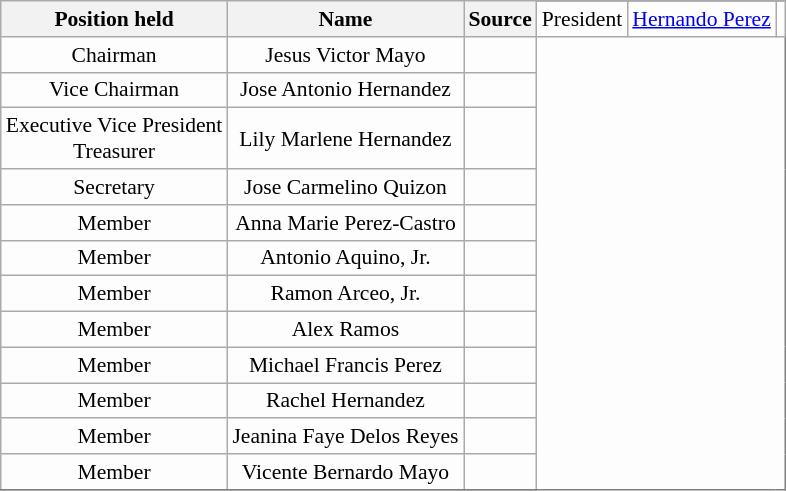<table class="wikitable sortable" style="background-color:#FDFDFD;text-align:center;font-size:90%;border:1pt solid grey;">
<tr>
<th rowspan="2">Position held</th>
<th rowspan="2">Name</th>
<th rowspan="2">Source</th>
</tr>
<tr>
<td>President</td>
<td><a href='#'>Hernando Perez</a></td>
<td></td>
</tr>
<tr>
<td>Chairman</td>
<td>Jesus Victor Mayo</td>
<td></td>
</tr>
<tr>
<td>Vice Chairman</td>
<td>Jose Antonio Hernandez</td>
<td></td>
</tr>
<tr>
<td>Executive Vice President <br> Treasurer</td>
<td>Lily Marlene Hernandez</td>
<td></td>
</tr>
<tr>
<td>Secretary</td>
<td>Jose Carmelino Quizon</td>
<td></td>
</tr>
<tr>
<td>Member</td>
<td>Anna Marie Perez-Castro</td>
<td></td>
</tr>
<tr>
<td>Member</td>
<td>Antonio Aquino, Jr.</td>
<td></td>
</tr>
<tr>
<td>Member</td>
<td>Ramon Arceo, Jr.</td>
<td></td>
</tr>
<tr>
<td>Member</td>
<td>Alex Ramos</td>
<td></td>
</tr>
<tr>
<td>Member</td>
<td>Michael Francis Perez</td>
<td></td>
</tr>
<tr>
<td>Member</td>
<td>Rachel Hernandez</td>
<td></td>
</tr>
<tr>
<td>Member</td>
<td>Jeanina Faye Delos Reyes</td>
<td></td>
</tr>
<tr>
<td>Member</td>
<td>Vicente Bernardo Mayo</td>
<td></td>
</tr>
<tr>
</tr>
</table>
